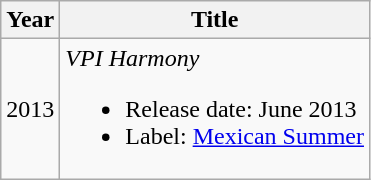<table class="wikitable" style=text-align:center;>
<tr>
<th rowspan="1">Year</th>
<th>Title</th>
</tr>
<tr>
<td rowspan="1">2013</td>
<td align="left"><em>VPI Harmony</em><br><ul><li>Release date: June 2013</li><li>Label: <a href='#'>Mexican Summer</a></li></ul></td>
</tr>
</table>
